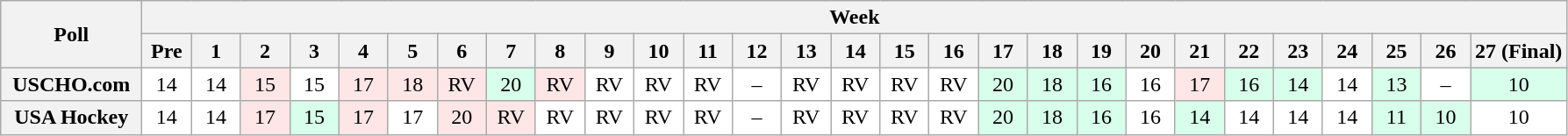<table class="wikitable" style="white-space:nowrap;">
<tr>
<th scope="col" width="100" rowspan="2">Poll</th>
<th colspan="28">Week</th>
</tr>
<tr>
<th scope="col" width="30">Pre</th>
<th scope="col" width="30">1</th>
<th scope="col" width="30">2</th>
<th scope="col" width="30">3</th>
<th scope="col" width="30">4</th>
<th scope="col" width="30">5</th>
<th scope="col" width="30">6</th>
<th scope="col" width="30">7</th>
<th scope="col" width="30">8</th>
<th scope="col" width="30">9</th>
<th scope="col" width="30">10</th>
<th scope="col" width="30">11</th>
<th scope="col" width="30">12</th>
<th scope="col" width="30">13</th>
<th scope="col" width="30">14</th>
<th scope="col" width="30">15</th>
<th scope="col" width="30">16</th>
<th scope="col" width="30">17</th>
<th scope="col" width="30">18</th>
<th scope="col" width="30">19</th>
<th scope="col" width="30">20</th>
<th scope="col" width="30">21</th>
<th scope="col" width="30">22</th>
<th scope="col" width="30">23</th>
<th scope="col" width="30">24</th>
<th scope="col" width="30">25</th>
<th scope="col" width="30">26</th>
<th scope="col" width="30">27 (Final)</th>
</tr>
<tr style="text-align:center;">
<th>USCHO.com</th>
<td bgcolor=FFFFFF>14</td>
<td bgcolor=FFFFFF>14</td>
<td bgcolor=FFE6E6>15</td>
<td bgcolor=FFFFFF>15</td>
<td bgcolor=FFE6E6>17</td>
<td bgcolor=FFE6E6>18</td>
<td bgcolor=FFE6E6>RV</td>
<td bgcolor=D8FFEB>20</td>
<td bgcolor=FFE6E6>RV</td>
<td bgcolor=FFFFFF>RV</td>
<td bgcolor=FFFFFF>RV</td>
<td bgcolor=FFFFFF>RV</td>
<td bgcolor=FFFFFF>–</td>
<td bgcolor=FFFFFF>RV</td>
<td bgcolor=FFFFFF>RV</td>
<td bgcolor=FFFFFF>RV</td>
<td bgcolor=FFFFFF>RV</td>
<td bgcolor=D8FFEB>20</td>
<td bgcolor=D8FFEB>18</td>
<td bgcolor=D8FFEB>16</td>
<td bgcolor=FFFFFF>16</td>
<td bgcolor=FFE6E6>17</td>
<td bgcolor=D8FFEB>16</td>
<td bgcolor=D8FFEB>14</td>
<td bgcolor=FFFFFF>14</td>
<td bgcolor=D8FFEB>13</td>
<td bgcolor=FFFFFF>–</td>
<td bgcolor=D8FFEB>10</td>
</tr>
<tr style="text-align:center;">
<th>USA Hockey</th>
<td bgcolor=FFFFFF>14</td>
<td bgcolor=FFFFFF>14</td>
<td bgcolor=FFE6E6>17</td>
<td bgcolor=D8FFEB>15</td>
<td bgcolor=FFE6E6>17</td>
<td bgcolor=FFFFFF>17</td>
<td bgcolor=FFE6E6>20</td>
<td bgcolor=FFE6E6>RV</td>
<td bgcolor=FFFFFF>RV</td>
<td bgcolor=FFFFFF>RV</td>
<td bgcolor=FFFFFF>RV</td>
<td bgcolor=FFFFFF>RV</td>
<td bgcolor=FFFFFF>–</td>
<td bgcolor=FFFFFF>RV</td>
<td bgcolor=FFFFFF>RV</td>
<td bgcolor=FFFFFF>RV</td>
<td bgcolor=FFFFFF>RV</td>
<td bgcolor=D8FFEB>20</td>
<td bgcolor=D8FFEB>18</td>
<td bgcolor=D8FFEB>16</td>
<td bgcolor=FFFFFF>16</td>
<td bgcolor=D8FFEB>14</td>
<td bgcolor=FFFFFF>14</td>
<td bgcolor=FFFFFF>14</td>
<td bgcolor=FFFFFF>14</td>
<td bgcolor=D8FFEB>11</td>
<td bgcolor=D8FFEB>10</td>
<td bgcolor=FFFFFF>10</td>
</tr>
</table>
